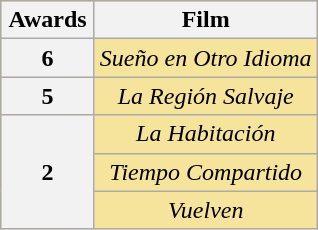<table class="wikitable plainrowheaders" rowspan=2 style="text-align: center; background: #f6e39c">
<tr>
<th scope="col" width="55">Awards</th>
<th scope="col" align="center">Film</th>
</tr>
<tr>
<th scope=row rowspan=1 style="text-align:center">6</th>
<td><em>Sueño en Otro Idioma</em></td>
</tr>
<tr>
<th scope=row rowspan=1 style="text-align:center">5</th>
<td><em>La Región Salvaje</em></td>
</tr>
<tr>
<th scope=row rowspan=3 style="text-align:center">2</th>
<td><em>La Habitación</em></td>
</tr>
<tr>
<td><em>Tiempo Compartido</em></td>
</tr>
<tr>
<td><em>Vuelven</em></td>
</tr>
</table>
